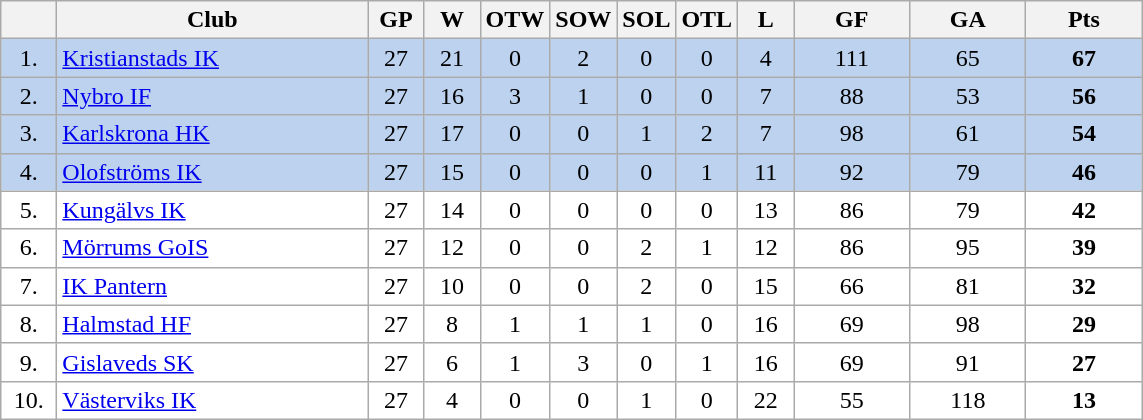<table class="wikitable">
<tr>
<th width="30"></th>
<th width="200">Club</th>
<th width="30">GP</th>
<th width="30">W</th>
<th width="30">OTW</th>
<th width="30">SOW</th>
<th width="30">SOL</th>
<th width="30">OTL</th>
<th width="30">L</th>
<th width="70">GF</th>
<th width="70">GA</th>
<th width="70">Pts</th>
</tr>
<tr bgcolor="#BCD2EE" align="center">
<td>1.</td>
<td align="left"><a href='#'>Kristianstads IK</a></td>
<td>27</td>
<td>21</td>
<td>0</td>
<td>2</td>
<td>0</td>
<td>0</td>
<td>4</td>
<td>111</td>
<td>65</td>
<td><strong>67</strong></td>
</tr>
<tr bgcolor="#BCD2EE" align="center">
<td>2.</td>
<td align="left"><a href='#'>Nybro IF</a></td>
<td>27</td>
<td>16</td>
<td>3</td>
<td>1</td>
<td>0</td>
<td>0</td>
<td>7</td>
<td>88</td>
<td>53</td>
<td><strong>56</strong></td>
</tr>
<tr bgcolor="#BCD2EE" align="center">
<td>3.</td>
<td align="left"><a href='#'>Karlskrona HK</a></td>
<td>27</td>
<td>17</td>
<td>0</td>
<td>0</td>
<td>1</td>
<td>2</td>
<td>7</td>
<td>98</td>
<td>61</td>
<td><strong>54</strong></td>
</tr>
<tr bgcolor="#BCD2EE" align="center">
<td>4.</td>
<td align="left"><a href='#'>Olofströms IK</a></td>
<td>27</td>
<td>15</td>
<td>0</td>
<td>0</td>
<td>0</td>
<td>1</td>
<td>11</td>
<td>92</td>
<td>79</td>
<td><strong>46</strong></td>
</tr>
<tr bgcolor="#FFFFFF" align="center">
<td>5.</td>
<td align="left"><a href='#'>Kungälvs IK</a></td>
<td>27</td>
<td>14</td>
<td>0</td>
<td>0</td>
<td>0</td>
<td>0</td>
<td>13</td>
<td>86</td>
<td>79</td>
<td><strong>42</strong></td>
</tr>
<tr bgcolor="#FFFFFF" align="center">
<td>6.</td>
<td align="left"><a href='#'>Mörrums GoIS</a></td>
<td>27</td>
<td>12</td>
<td>0</td>
<td>0</td>
<td>2</td>
<td>1</td>
<td>12</td>
<td>86</td>
<td>95</td>
<td><strong>39</strong></td>
</tr>
<tr bgcolor="#FFFFFF" align="center">
<td>7.</td>
<td align="left"><a href='#'>IK Pantern</a></td>
<td>27</td>
<td>10</td>
<td>0</td>
<td>0</td>
<td>2</td>
<td>0</td>
<td>15</td>
<td>66</td>
<td>81</td>
<td><strong>32</strong></td>
</tr>
<tr bgcolor="#FFFFFF" align="center">
<td>8.</td>
<td align="left"><a href='#'>Halmstad HF</a></td>
<td>27</td>
<td>8</td>
<td>1</td>
<td>1</td>
<td>1</td>
<td>0</td>
<td>16</td>
<td>69</td>
<td>98</td>
<td><strong>29</strong></td>
</tr>
<tr bgcolor="#FFFFFF" align="center">
<td>9.</td>
<td align="left"><a href='#'>Gislaveds SK</a></td>
<td>27</td>
<td>6</td>
<td>1</td>
<td>3</td>
<td>0</td>
<td>1</td>
<td>16</td>
<td>69</td>
<td>91</td>
<td><strong>27</strong></td>
</tr>
<tr bgcolor="#FFFFFF" align="center">
<td>10.</td>
<td align="left"><a href='#'>Västerviks IK</a></td>
<td>27</td>
<td>4</td>
<td>0</td>
<td>0</td>
<td>1</td>
<td>0</td>
<td>22</td>
<td>55</td>
<td>118</td>
<td><strong>13</strong></td>
</tr>
</table>
